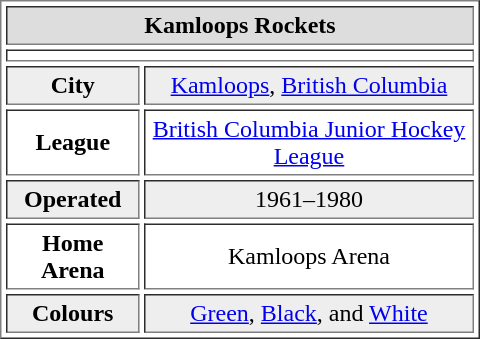<table border=1 align=right cellpadding=3 cellspacing=3 width=320 style = "margin-left: 0.5em">
<tr align="center" bgcolor="#dddddd">
<td colspan=2><strong>Kamloops Rockets</strong></td>
</tr>
<tr align="center">
<td colspan=2></td>
</tr>
<tr align="center" bgcolor="#eeeeee">
<td><strong>City</strong></td>
<td><a href='#'>Kamloops</a>, <a href='#'>British Columbia</a></td>
</tr>
<tr align="center">
<td><strong>League</strong></td>
<td><a href='#'>British Columbia Junior Hockey League</a></td>
</tr>
<tr align="center"  bgcolor="#eeeeee">
<td><strong>Operated</strong></td>
<td>1961–1980</td>
</tr>
<tr align="center">
<td><strong>Home Arena</strong></td>
<td>Kamloops Arena</td>
</tr>
<tr align="center" bgcolor="#eeeeee">
<td><strong>Colours</strong></td>
<td><a href='#'>Green</a>, <a href='#'>Black</a>, and <a href='#'>White</a></td>
</tr>
</table>
